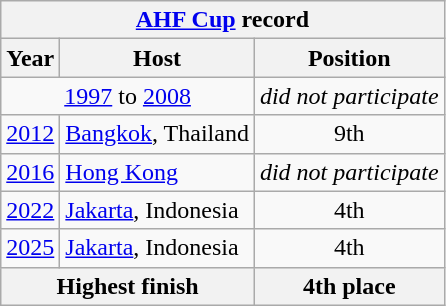<table class="wikitable" style="text-align: center;">
<tr>
<th colspan=3><a href='#'>AHF Cup</a> record</th>
</tr>
<tr>
<th>Year</th>
<th>Host</th>
<th>Position</th>
</tr>
<tr>
<td colspan=2><a href='#'>1997</a> to <a href='#'>2008</a></td>
<td><em>did not participate</em></td>
</tr>
<tr>
<td><a href='#'>2012</a></td>
<td align=left> <a href='#'>Bangkok</a>, Thailand</td>
<td>9th</td>
</tr>
<tr>
<td><a href='#'>2016</a></td>
<td align=left> <a href='#'>Hong Kong</a></td>
<td><em>did not participate</em></td>
</tr>
<tr>
<td><a href='#'>2022</a></td>
<td align=left> <a href='#'>Jakarta</a>, Indonesia</td>
<td>4th</td>
</tr>
<tr>
<td><a href='#'>2025</a></td>
<td align=left> <a href='#'>Jakarta</a>, Indonesia</td>
<td>4th</td>
</tr>
<tr>
<th colspan=2>Highest finish</th>
<th>4th place</th>
</tr>
</table>
